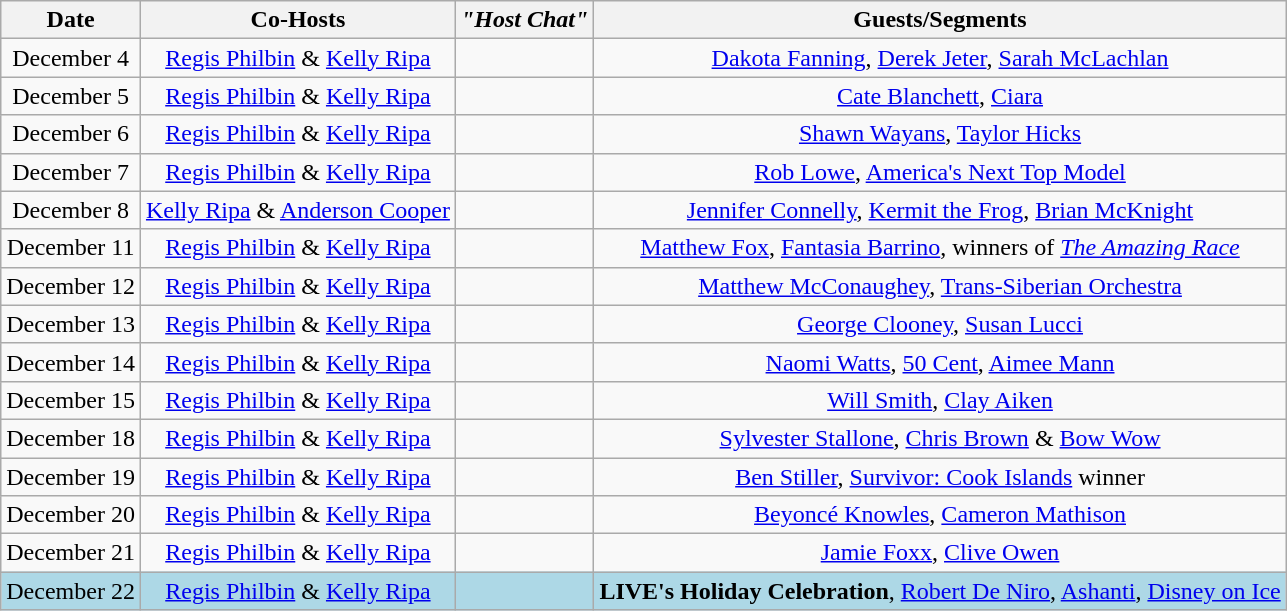<table class="wikitable sortable" border="1" style="text-align:center">
<tr>
<th>Date</th>
<th>Co-Hosts</th>
<th><em>"Host Chat"</em></th>
<th>Guests/Segments</th>
</tr>
<tr>
<td>December 4</td>
<td><a href='#'>Regis Philbin</a> & <a href='#'>Kelly Ripa</a></td>
<td></td>
<td><a href='#'>Dakota Fanning</a>, <a href='#'>Derek Jeter</a>, <a href='#'>Sarah McLachlan</a></td>
</tr>
<tr>
<td>December 5</td>
<td><a href='#'>Regis Philbin</a> & <a href='#'>Kelly Ripa</a></td>
<td></td>
<td><a href='#'>Cate Blanchett</a>, <a href='#'>Ciara</a></td>
</tr>
<tr>
<td>December 6</td>
<td><a href='#'>Regis Philbin</a> & <a href='#'>Kelly Ripa</a></td>
<td></td>
<td><a href='#'>Shawn Wayans</a>, <a href='#'>Taylor Hicks</a></td>
</tr>
<tr>
<td>December 7</td>
<td><a href='#'>Regis Philbin</a> & <a href='#'>Kelly Ripa</a></td>
<td></td>
<td><a href='#'>Rob Lowe</a>, <a href='#'>America's Next Top Model</a></td>
</tr>
<tr>
<td>December 8</td>
<td><a href='#'>Kelly Ripa</a> & <a href='#'>Anderson Cooper</a></td>
<td></td>
<td><a href='#'>Jennifer Connelly</a>, <a href='#'>Kermit the Frog</a>, <a href='#'>Brian McKnight</a></td>
</tr>
<tr>
<td>December 11</td>
<td><a href='#'>Regis Philbin</a> & <a href='#'>Kelly Ripa</a></td>
<td></td>
<td><a href='#'>Matthew Fox</a>, <a href='#'>Fantasia Barrino</a>, winners of <em><a href='#'>The Amazing Race</a></em></td>
</tr>
<tr>
<td>December 12</td>
<td><a href='#'>Regis Philbin</a> & <a href='#'>Kelly Ripa</a></td>
<td></td>
<td><a href='#'>Matthew McConaughey</a>, <a href='#'>Trans-Siberian Orchestra</a></td>
</tr>
<tr>
<td>December 13</td>
<td><a href='#'>Regis Philbin</a> & <a href='#'>Kelly Ripa</a></td>
<td></td>
<td><a href='#'>George Clooney</a>, <a href='#'>Susan Lucci</a></td>
</tr>
<tr>
<td>December 14</td>
<td><a href='#'>Regis Philbin</a> & <a href='#'>Kelly Ripa</a></td>
<td></td>
<td><a href='#'>Naomi Watts</a>, <a href='#'>50 Cent</a>, <a href='#'>Aimee Mann</a></td>
</tr>
<tr>
<td>December 15</td>
<td><a href='#'>Regis Philbin</a> & <a href='#'>Kelly Ripa</a></td>
<td></td>
<td><a href='#'>Will Smith</a>, <a href='#'>Clay Aiken</a></td>
</tr>
<tr>
<td>December 18</td>
<td><a href='#'>Regis Philbin</a> & <a href='#'>Kelly Ripa</a></td>
<td></td>
<td><a href='#'>Sylvester Stallone</a>, <a href='#'>Chris Brown</a> & <a href='#'>Bow Wow</a></td>
</tr>
<tr>
<td>December 19</td>
<td><a href='#'>Regis Philbin</a> & <a href='#'>Kelly Ripa</a></td>
<td></td>
<td><a href='#'>Ben Stiller</a>, <a href='#'>Survivor: Cook Islands</a> winner</td>
</tr>
<tr>
<td>December 20</td>
<td><a href='#'>Regis Philbin</a> & <a href='#'>Kelly Ripa</a></td>
<td></td>
<td><a href='#'>Beyoncé Knowles</a>, <a href='#'>Cameron Mathison</a></td>
</tr>
<tr>
<td>December 21</td>
<td><a href='#'>Regis Philbin</a> & <a href='#'>Kelly Ripa</a></td>
<td></td>
<td><a href='#'>Jamie Foxx</a>, <a href='#'>Clive Owen</a></td>
</tr>
<tr bgcolor=lightblue>
<td>December 22</td>
<td><a href='#'>Regis Philbin</a> & <a href='#'>Kelly Ripa</a></td>
<td></td>
<td><strong>LIVE's Holiday Celebration</strong>, <a href='#'>Robert De Niro</a>, <a href='#'>Ashanti</a>, <a href='#'>Disney on Ice</a></td>
</tr>
</table>
